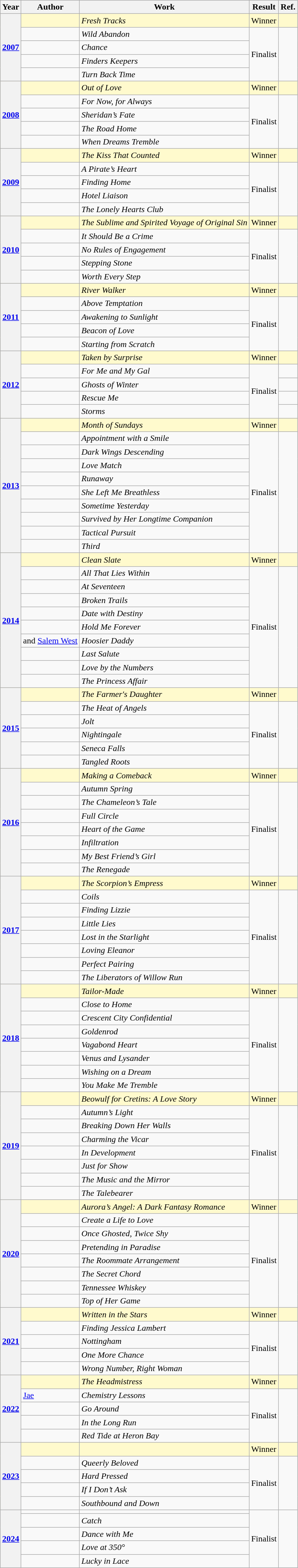<table class="wikitable sortable">
<tr>
<th>Year</th>
<th>Author</th>
<th>Work</th>
<th>Result</th>
<th>Ref.</th>
</tr>
<tr style=background:LemonChiffon; color:black>
<th rowspan="5"><a href='#'>2007</a></th>
<td></td>
<td><em>Fresh Tracks</em></td>
<td>Winner</td>
<td></td>
</tr>
<tr>
<td></td>
<td><em>Wild Abandon</em></td>
<td rowspan="4">Finalist</td>
<td rowspan="4"></td>
</tr>
<tr>
<td></td>
<td><em>Chance</em></td>
</tr>
<tr>
<td></td>
<td><em>Finders Keepers</em></td>
</tr>
<tr>
<td></td>
<td><em>Turn Back Time</em></td>
</tr>
<tr style=background:LemonChiffon; color:black>
<th rowspan="5"><a href='#'>2008</a></th>
<td></td>
<td><em>Out of Love</em></td>
<td>Winner</td>
<td></td>
</tr>
<tr>
<td></td>
<td><em>For Now, for Always</em></td>
<td rowspan="4">Finalist</td>
<td rowspan="4"></td>
</tr>
<tr>
<td></td>
<td><em>Sheridan’s Fate</em></td>
</tr>
<tr>
<td></td>
<td><em>The Road Home</em></td>
</tr>
<tr>
<td></td>
<td><em>When Dreams Tremble</em></td>
</tr>
<tr style=background:LemonChiffon; color:black>
<th rowspan="5"><a href='#'>2009</a></th>
<td></td>
<td><em>The Kiss That Counted</em></td>
<td>Winner</td>
<td></td>
</tr>
<tr>
<td></td>
<td><em>A Pirate’s Heart</em></td>
<td rowspan="4">Finalist</td>
<td rowspan="4"></td>
</tr>
<tr>
<td></td>
<td><em>Finding Home</em></td>
</tr>
<tr>
<td></td>
<td><em>Hotel Liaison</em></td>
</tr>
<tr>
<td></td>
<td><em>The Lonely Hearts Club</em></td>
</tr>
<tr style=background:LemonChiffon; color:black>
<th rowspan="5"><a href='#'>2010</a></th>
<td></td>
<td><em>The Sublime and Spirited Voyage of Original Sin</em></td>
<td>Winner</td>
<td></td>
</tr>
<tr>
<td></td>
<td><em>It Should Be a Crime</em></td>
<td rowspan="4">Finalist</td>
<td rowspan="4"></td>
</tr>
<tr>
<td></td>
<td><em>No Rules of Engagement</em></td>
</tr>
<tr>
<td></td>
<td><em>Stepping Stone</em></td>
</tr>
<tr>
<td></td>
<td><em>Worth Every Step</em></td>
</tr>
<tr style=background:LemonChiffon; color:black>
<th rowspan="5"><a href='#'>2011</a></th>
<td></td>
<td><em>River Walker</em></td>
<td>Winner</td>
<td></td>
</tr>
<tr>
<td></td>
<td><em>Above Temptation</em></td>
<td rowspan="4">Finalist</td>
<td rowspan="4"></td>
</tr>
<tr>
<td></td>
<td><em>Awakening to Sunlight</em></td>
</tr>
<tr>
<td></td>
<td><em>Beacon of Love</em></td>
</tr>
<tr>
<td></td>
<td><em>Starting from Scratch</em></td>
</tr>
<tr style=background:LemonChiffon; color:black>
<th rowspan="5"><a href='#'>2012</a></th>
<td></td>
<td><em>Taken by Surprise</em></td>
<td>Winner</td>
<td></td>
</tr>
<tr>
<td></td>
<td><em>For Me and My Gal</em></td>
<td rowspan="4">Finalist</td>
<td></td>
</tr>
<tr>
<td></td>
<td><em>Ghosts of Winter</em></td>
<td></td>
</tr>
<tr>
<td></td>
<td><em>Rescue Me</em></td>
<td></td>
</tr>
<tr>
<td></td>
<td><em>Storms</em></td>
<td></td>
</tr>
<tr style=background:LemonChiffon; color:black>
<th rowspan="10"><a href='#'>2013</a></th>
<td></td>
<td><em>Month of Sundays</em></td>
<td>Winner</td>
<td></td>
</tr>
<tr>
<td></td>
<td><em>Appointment with a Smile</em></td>
<td rowspan="9">Finalist</td>
<td rowspan="9"></td>
</tr>
<tr>
<td></td>
<td><em>Dark Wings Descending</em></td>
</tr>
<tr>
<td></td>
<td><em>Love Match</em></td>
</tr>
<tr>
<td></td>
<td><em>Runaway</em></td>
</tr>
<tr>
<td></td>
<td><em>She Left Me Breathless</em></td>
</tr>
<tr>
<td></td>
<td><em>Sometime Yesterday</em></td>
</tr>
<tr>
<td></td>
<td><em>Survived by Her Longtime Companion</em></td>
</tr>
<tr>
<td></td>
<td><em>Tactical Pursuit</em></td>
</tr>
<tr>
<td></td>
<td><em>Third</em></td>
</tr>
<tr style=background:LemonChiffon; color:black>
<th rowspan="10"><a href='#'>2014</a></th>
<td></td>
<td><em>Clean Slate</em></td>
<td>Winner</td>
<td></td>
</tr>
<tr>
<td></td>
<td><em>All That Lies Within</em></td>
<td rowspan="9">Finalist</td>
<td rowspan="9"></td>
</tr>
<tr>
<td></td>
<td><em>At Seventeen</em></td>
</tr>
<tr>
<td></td>
<td><em>Broken Trails</em></td>
</tr>
<tr>
<td></td>
<td><em>Date with Destiny</em></td>
</tr>
<tr>
<td></td>
<td><em>Hold Me Forever</em></td>
</tr>
<tr>
<td> and <a href='#'>Salem West</a></td>
<td><em>Hoosier Daddy</em></td>
</tr>
<tr>
<td></td>
<td><em>Last Salute</em></td>
</tr>
<tr>
<td></td>
<td><em>Love by the Numbers</em></td>
</tr>
<tr>
<td></td>
<td><em>The Princess Affair</em></td>
</tr>
<tr style=background:LemonChiffon; color:black>
<th rowspan="6"><a href='#'>2015</a></th>
<td></td>
<td><em>The Farmer's Daughter</em></td>
<td>Winner</td>
<td></td>
</tr>
<tr>
<td></td>
<td><em>The Heat of Angels</em></td>
<td rowspan="5">Finalist</td>
<td rowspan="5"></td>
</tr>
<tr>
<td></td>
<td><em>Jolt</em></td>
</tr>
<tr>
<td></td>
<td><em>Nightingale</em></td>
</tr>
<tr>
<td></td>
<td><em>Seneca Falls</em></td>
</tr>
<tr>
<td></td>
<td><em>Tangled Roots</em></td>
</tr>
<tr style=background:LemonChiffon; color:black>
<th rowspan="8"><a href='#'>2016</a></th>
<td></td>
<td><em>Making a Comeback</em></td>
<td>Winner</td>
<td></td>
</tr>
<tr>
<td></td>
<td><em>Autumn Spring</em></td>
<td rowspan="7">Finalist</td>
<td rowspan="7"></td>
</tr>
<tr>
<td></td>
<td><em>The Chameleon’s Tale</em></td>
</tr>
<tr>
<td></td>
<td><em>Full Circle</em></td>
</tr>
<tr>
<td></td>
<td><em>Heart of the Game</em></td>
</tr>
<tr>
<td></td>
<td><em>Infiltration</em></td>
</tr>
<tr>
<td></td>
<td><em>My Best Friend’s Girl</em></td>
</tr>
<tr>
<td></td>
<td><em>The Renegade</em></td>
</tr>
<tr style=background:LemonChiffon; color:black>
<th rowspan="8"><a href='#'>2017</a></th>
<td></td>
<td><em>The Scorpion’s Empress  </em></td>
<td>Winner</td>
<td></td>
</tr>
<tr>
<td></td>
<td><em>Coils</em></td>
<td rowspan="7">Finalist</td>
<td rowspan="7"></td>
</tr>
<tr>
<td></td>
<td><em>Finding Lizzie</em></td>
</tr>
<tr>
<td></td>
<td><em>Little Lies</em></td>
</tr>
<tr>
<td></td>
<td><em>Lost in the Starlight</em></td>
</tr>
<tr>
<td></td>
<td><em>Loving Eleanor</em></td>
</tr>
<tr>
<td></td>
<td><em>Perfect Pairing</em></td>
</tr>
<tr>
<td></td>
<td><em>The Liberators of Willow Run</em></td>
</tr>
<tr style=background:LemonChiffon; color:black>
<th rowspan="8"><a href='#'>2018</a></th>
<td></td>
<td><em>Tailor-Made</em></td>
<td>Winner</td>
<td></td>
</tr>
<tr>
<td></td>
<td><em>Close to Home</em></td>
<td rowspan="7">Finalist</td>
<td rowspan="7"></td>
</tr>
<tr>
<td></td>
<td><em>Crescent City Confidential</em></td>
</tr>
<tr>
<td></td>
<td><em>Goldenrod</em></td>
</tr>
<tr>
<td></td>
<td><em>Vagabond Heart</em></td>
</tr>
<tr>
<td></td>
<td><em>Venus and Lysander</em></td>
</tr>
<tr>
<td></td>
<td><em>Wishing on a Dream</em></td>
</tr>
<tr>
<td></td>
<td><em>You Make Me Tremble</em></td>
</tr>
<tr style=background:LemonChiffon; color:black>
<th rowspan="8"><a href='#'>2019</a></th>
<td></td>
<td><em>Beowulf for Cretins: A Love Story</em></td>
<td>Winner</td>
<td></td>
</tr>
<tr>
<td></td>
<td><em>Autumn’s Light</em></td>
<td rowspan="7">Finalist</td>
<td rowspan="7"></td>
</tr>
<tr>
<td></td>
<td><em>Breaking Down Her Walls</em></td>
</tr>
<tr>
<td></td>
<td><em>Charming the Vicar</em></td>
</tr>
<tr>
<td></td>
<td><em>In Development</em></td>
</tr>
<tr>
<td></td>
<td><em>Just  for Show</em></td>
</tr>
<tr>
<td></td>
<td><em>The Music and the Mirror  </em></td>
</tr>
<tr>
<td></td>
<td><em>The Talebearer  </em></td>
</tr>
<tr style=background:LemonChiffon; color:black>
<th rowspan="8"><a href='#'>2020</a></th>
<td></td>
<td><em>Aurora’s Angel: A Dark Fantasy Romance</em></td>
<td>Winner</td>
<td></td>
</tr>
<tr>
<td></td>
<td><em>Create a Life to Love</em></td>
<td rowspan="7">Finalist</td>
<td rowspan="7"></td>
</tr>
<tr>
<td></td>
<td><em>Once Ghosted, Twice Shy</em></td>
</tr>
<tr>
<td></td>
<td><em>Pretending in Paradise</em></td>
</tr>
<tr>
<td></td>
<td><em>The Roommate Arrangement  </em></td>
</tr>
<tr>
<td></td>
<td><em>The Secret Chord</em></td>
</tr>
<tr>
<td></td>
<td><em>Tennessee Whiskey</em></td>
</tr>
<tr>
<td></td>
<td><em>Top of Her Game</em></td>
</tr>
<tr style=background:LemonChiffon; color:black>
<th rowspan="5"><a href='#'>2021</a></th>
<td></td>
<td><em>Written in the Stars</em></td>
<td>Winner</td>
<td></td>
</tr>
<tr>
<td></td>
<td><em>Finding Jessica Lambert</em></td>
<td rowspan="4">Finalist</td>
<td rowspan="4"></td>
</tr>
<tr>
<td></td>
<td><em>Nottingham</em></td>
</tr>
<tr>
<td></td>
<td><em>One More Chance</em></td>
</tr>
<tr>
<td></td>
<td><em>Wrong Number, Right Woman</em></td>
</tr>
<tr style=background:LemonChiffon; color:black>
<th rowspan="5"><a href='#'>2022</a></th>
<td></td>
<td><em>The Headmistress</em></td>
<td>Winner</td>
<td></td>
</tr>
<tr>
<td><a href='#'>Jae</a></td>
<td><em>Chemistry Lessons</em></td>
<td rowspan="4">Finalist</td>
<td rowspan="4"></td>
</tr>
<tr>
<td></td>
<td><em>Go Around</em></td>
</tr>
<tr>
<td></td>
<td><em>In the Long Run</em></td>
</tr>
<tr>
<td></td>
<td><em>Red Tide at Heron Bay</em></td>
</tr>
<tr style=background:LemonChiffon; color:black>
<th rowspan="5"><a href='#'>2023</a></th>
<td></td>
<td></td>
<td>Winner</td>
<td></td>
</tr>
<tr>
<td></td>
<td><em>Queerly Beloved</em></td>
<td rowspan="4">Finalist</td>
<td rowspan="4"></td>
</tr>
<tr>
<td></td>
<td><em>Hard Pressed</em></td>
</tr>
<tr>
<td></td>
<td><em>If I Don’t Ask</em></td>
</tr>
<tr>
<td></td>
<td><em>Southbound and Down</em></td>
</tr>
<tr>
<th rowspan="5"><a href='#'>2024</a></th>
<td></td>
<td></td>
<td rowspan="5">Finalist</td>
<td rowspan="5"></td>
</tr>
<tr>
<td></td>
<td><em>Catch</em></td>
</tr>
<tr>
<td></td>
<td><em>Dance with Me</em></td>
</tr>
<tr>
<td></td>
<td><em>Love at 350°</em></td>
</tr>
<tr>
<td></td>
<td><em>Lucky in Lace</em></td>
</tr>
</table>
